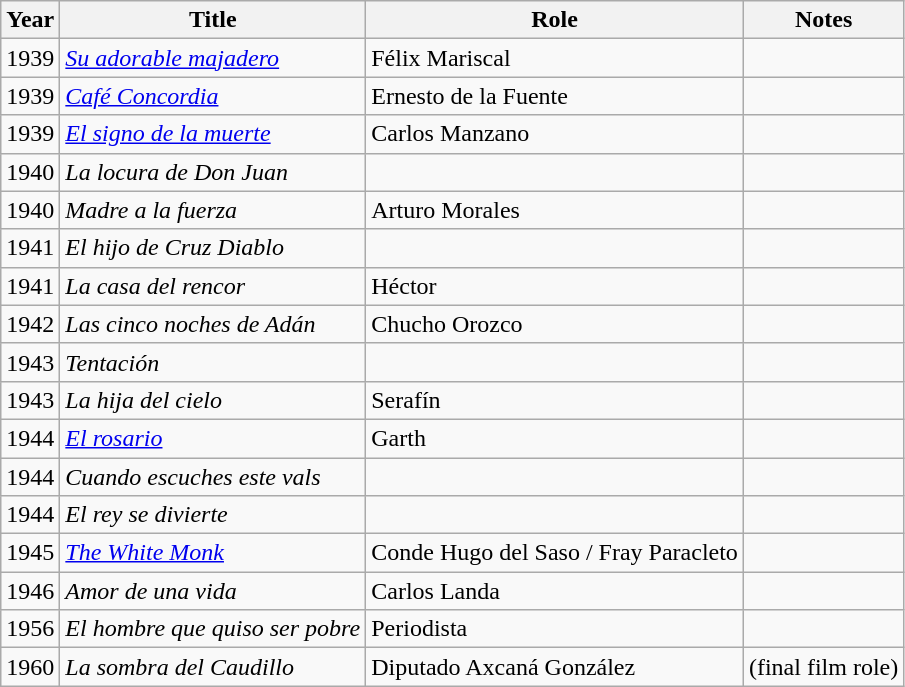<table class="wikitable">
<tr>
<th>Year</th>
<th>Title</th>
<th>Role</th>
<th>Notes</th>
</tr>
<tr>
<td>1939</td>
<td><em><a href='#'>Su adorable majadero</a></em></td>
<td>Félix Mariscal</td>
<td></td>
</tr>
<tr>
<td>1939</td>
<td><em><a href='#'>Café Concordia</a></em></td>
<td>Ernesto de la Fuente</td>
<td></td>
</tr>
<tr>
<td>1939</td>
<td><em><a href='#'>El signo de la muerte</a></em></td>
<td>Carlos Manzano</td>
<td></td>
</tr>
<tr>
<td>1940</td>
<td><em>La locura de Don Juan</em></td>
<td></td>
<td></td>
</tr>
<tr>
<td>1940</td>
<td><em>Madre a la fuerza</em></td>
<td>Arturo Morales</td>
<td></td>
</tr>
<tr>
<td>1941</td>
<td><em>El hijo de Cruz Diablo</em></td>
<td></td>
<td></td>
</tr>
<tr>
<td>1941</td>
<td><em>La casa del rencor</em></td>
<td>Héctor</td>
<td></td>
</tr>
<tr>
<td>1942</td>
<td><em>Las cinco noches de Adán</em></td>
<td>Chucho Orozco</td>
<td></td>
</tr>
<tr>
<td>1943</td>
<td><em>Tentación</em></td>
<td></td>
<td></td>
</tr>
<tr>
<td>1943</td>
<td><em>La hija del cielo</em></td>
<td>Serafín</td>
<td></td>
</tr>
<tr>
<td>1944</td>
<td><em><a href='#'>El rosario</a></em></td>
<td>Garth</td>
<td></td>
</tr>
<tr>
<td>1944</td>
<td><em>Cuando escuches este vals</em></td>
<td></td>
<td></td>
</tr>
<tr>
<td>1944</td>
<td><em>El rey se divierte</em></td>
<td></td>
<td></td>
</tr>
<tr>
<td>1945</td>
<td><em><a href='#'>The White Monk</a></em></td>
<td>Conde Hugo del Saso / Fray Paracleto</td>
<td></td>
</tr>
<tr>
<td>1946</td>
<td><em>Amor de una vida</em></td>
<td>Carlos Landa</td>
<td></td>
</tr>
<tr>
<td>1956</td>
<td><em>El hombre que quiso ser pobre</em></td>
<td>Periodista</td>
<td></td>
</tr>
<tr>
<td>1960</td>
<td><em>La sombra del Caudillo</em></td>
<td>Diputado Axcaná González</td>
<td>(final film role)</td>
</tr>
</table>
